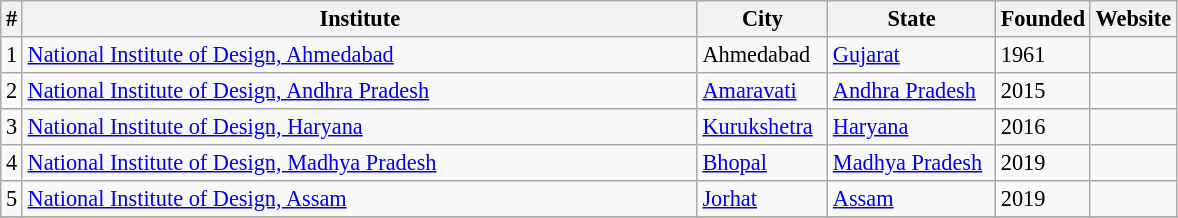<table class="wikitable sortable" style="font-size: 93%">
<tr>
<th>#</th>
<th scope="col" style="width:443px;">Institute</th>
<th scope="col" style="width:80px;">City</th>
<th scope="col" style="width:105px;">State</th>
<th scope="col" style="width:30px;">Founded</th>
<th>Website</th>
</tr>
<tr>
<td>1</td>
<td><a href='#'>National Institute of Design, Ahmedabad</a></td>
<td>Ahmedabad</td>
<td><a href='#'>Gujarat</a></td>
<td>1961</td>
<td></td>
</tr>
<tr>
<td>2</td>
<td><a href='#'>National Institute of Design, Andhra Pradesh</a></td>
<td><a href='#'>Amaravati</a></td>
<td><a href='#'>Andhra Pradesh</a></td>
<td>2015</td>
<td></td>
</tr>
<tr>
<td>3</td>
<td><a href='#'>National Institute of Design, Haryana</a></td>
<td><a href='#'>Kurukshetra</a></td>
<td><a href='#'>Haryana</a></td>
<td>2016</td>
<td></td>
</tr>
<tr>
<td>4</td>
<td><a href='#'>National Institute of Design, Madhya Pradesh</a></td>
<td><a href='#'>Bhopal</a></td>
<td><a href='#'>Madhya Pradesh</a></td>
<td>2019</td>
<td></td>
</tr>
<tr>
<td>5</td>
<td><a href='#'>National Institute of Design, Assam</a></td>
<td><a href='#'>Jorhat</a></td>
<td><a href='#'>Assam</a></td>
<td>2019</td>
<td></td>
</tr>
<tr>
</tr>
</table>
